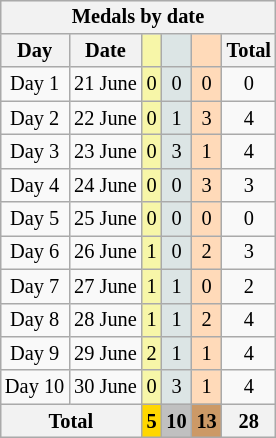<table class=wikitable style="text-align:center;font-size:85%;float:right;clear:right;">
<tr bgcolor=efefef>
<th colspan=6><strong>Medals by date</strong></th>
</tr>
<tr>
<th>Day</th>
<th>Date</th>
<td bgcolor=#f7f6a8></td>
<td bgcolor=#dce5e5></td>
<td bgcolor=#ffdab9></td>
<th>Total</th>
</tr>
<tr>
<td>Day 1</td>
<td>21 June</td>
<td bgcolor=F7F6A8>0</td>
<td bgcolor=DCE5E5>0</td>
<td bgcolor=FFDAB9>0</td>
<td>0</td>
</tr>
<tr>
<td>Day 2</td>
<td>22 June</td>
<td bgcolor=F7F6A8>0</td>
<td bgcolor=DCE5E5>1</td>
<td bgcolor=FFDAB9>3</td>
<td>4</td>
</tr>
<tr>
<td>Day 3</td>
<td>23 June</td>
<td bgcolor=F7F6A8>0</td>
<td bgcolor=DCE5E5>3</td>
<td bgcolor=FFDAB9>1</td>
<td>4</td>
</tr>
<tr>
<td>Day 4</td>
<td>24 June</td>
<td bgcolor=F7F6A8>0</td>
<td bgcolor=DCE5E5>0</td>
<td bgcolor=FFDAB9>3</td>
<td>3</td>
</tr>
<tr>
<td>Day 5</td>
<td>25 June</td>
<td bgcolor=F7F6A8>0</td>
<td bgcolor=DCE5E5>0</td>
<td bgcolor=FFDAB9>0</td>
<td>0</td>
</tr>
<tr>
<td>Day 6</td>
<td>26 June</td>
<td bgcolor=F7F6A8>1</td>
<td bgcolor=DCE5E5>0</td>
<td bgcolor=FFDAB9>2</td>
<td>3</td>
</tr>
<tr>
<td>Day 7</td>
<td>27 June</td>
<td bgcolor=F7F6A8>1</td>
<td bgcolor=DCE5E5>1</td>
<td bgcolor=FFDAB9>0</td>
<td>2</td>
</tr>
<tr>
<td>Day 8</td>
<td>28 June</td>
<td bgcolor=F7F6A8>1</td>
<td bgcolor=DCE5E5>1</td>
<td bgcolor=FFDAB9>2</td>
<td>4</td>
</tr>
<tr>
<td>Day 9</td>
<td>29 June</td>
<td bgcolor=F7F6A8>2</td>
<td bgcolor=DCE5E5>1</td>
<td bgcolor=FFDAB9>1</td>
<td>4</td>
</tr>
<tr>
<td>Day 10</td>
<td>30 June</td>
<td bgcolor=F7F6A8>0</td>
<td bgcolor=DCE5E5>3</td>
<td bgcolor=FFDAB9>1</td>
<td>4</td>
</tr>
<tr>
<th colspan=2>Total</th>
<th style="background:gold">5</th>
<th style="background:silver">10</th>
<th style="background:#c96">13</th>
<th>28</th>
</tr>
</table>
